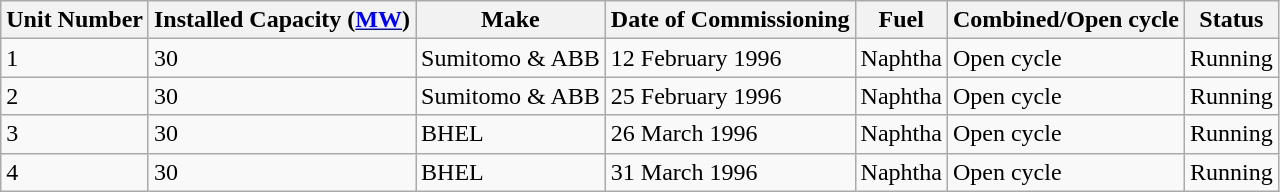<table class="sortable wikitable">
<tr>
<th>Unit Number</th>
<th>Installed Capacity (<a href='#'>MW</a>)</th>
<th>Make</th>
<th>Date of Commissioning</th>
<th>Fuel</th>
<th>Combined/Open cycle</th>
<th>Status</th>
</tr>
<tr>
<td>1</td>
<td>30</td>
<td>Sumitomo & ABB</td>
<td>12 February 1996</td>
<td>Naphtha</td>
<td>Open cycle</td>
<td>Running</td>
</tr>
<tr>
<td>2</td>
<td>30</td>
<td>Sumitomo & ABB</td>
<td>25 February 1996</td>
<td>Naphtha</td>
<td>Open cycle</td>
<td>Running</td>
</tr>
<tr>
<td>3</td>
<td>30</td>
<td>BHEL</td>
<td>26 March 1996</td>
<td>Naphtha</td>
<td>Open cycle</td>
<td>Running</td>
</tr>
<tr>
<td>4</td>
<td>30</td>
<td>BHEL</td>
<td>31 March 1996</td>
<td>Naphtha</td>
<td>Open cycle</td>
<td>Running</td>
</tr>
</table>
